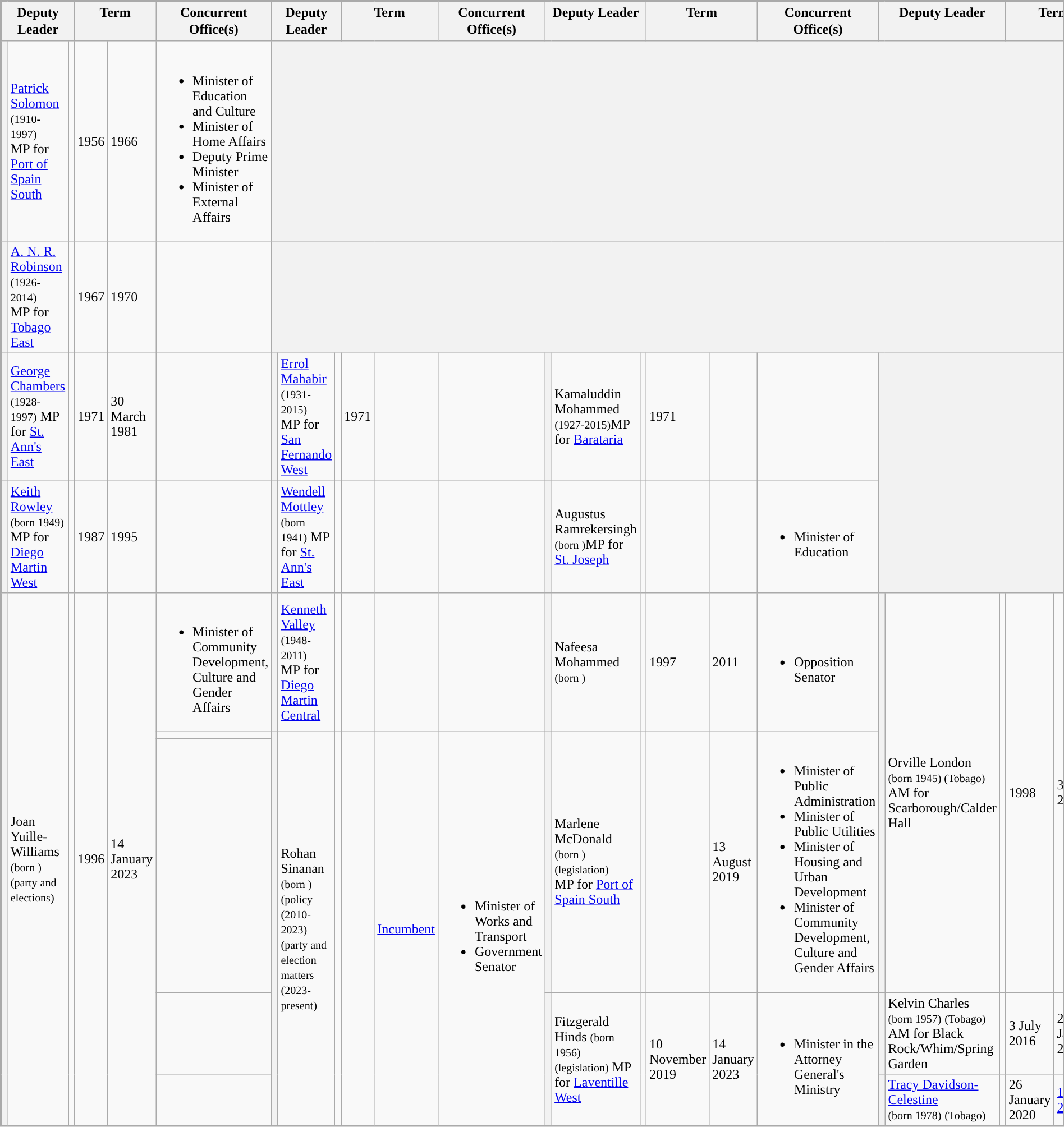<table class="wikitable" style="display:block;overflow:auto;width:100%;margin:0">
<tr style="line-height:125%; vertical-align:top;">
<th colspan="3">Deputy Leader</th>
<th colspan="2">Term</th>
<th>Concurrent Office(s)</th>
<th colspan="3">Deputy Leader</th>
<th colspan="2">Term</th>
<th>Concurrent Office(s)</th>
<th colspan="3">Deputy Leader</th>
<th colspan="2">Term</th>
<th>Concurrent Office(s)</th>
<th colspan="3">Deputy Leader</th>
<th colspan="2">Term</th>
<th>Concurrent Office(s)</th>
<th colspan=2>Leader(s)</th>
</tr>
<tr>
<th style="background-color: "></th>
<td><a href='#'>Patrick Solomon</a><br><small>(1910-1997)</small><br>MP for <a href='#'>Port of Spain South</a></td>
<td></td>
<td>1956</td>
<td>1966</td>
<td><br><ul><li>Minister of Education and Culture</li><li>Minister of Home Affairs</li><li>Deputy Prime Minister</li><li>Minister of External Affairs</li></ul></td>
<th colspan="18"></th>
<td rowspan="3" style="background-color: "></td>
<td rowspan="3"><a href='#'>Williams</a></td>
</tr>
<tr>
<th style="background-color: "></th>
<td><a href='#'>A. N. R. Robinson</a><br><small>(1926-2014)</small><br>MP for <a href='#'>Tobago East</a></td>
<td></td>
<td>1967</td>
<td>1970</td>
<td></td>
<th colspan="18"></th>
</tr>
<tr>
<th style="background-color: "></th>
<td><a href='#'>George Chambers</a><br><small>(1928-1997)</small> MP for <a href='#'>St. Ann's East</a></td>
<td></td>
<td>1971</td>
<td>30 March 1981</td>
<td></td>
<th style="background-color: "></th>
<td><a href='#'>Errol Mahabir</a><br><small>(1931-2015)</small><br>MP for <a href='#'>San Fernando West</a></td>
<td></td>
<td>1971</td>
<td></td>
<td></td>
<th style="background-color: "></th>
<td>Kamaluddin Mohammed <small>(1927-2015)</small>MP for <a href='#'>Barataria</a></td>
<td></td>
<td>1971</td>
<td></td>
<td></td>
<th colspan="6" rowspan="2"></th>
</tr>
<tr>
<th style="background-color: "></th>
<td><a href='#'>Keith Rowley</a><br><small>(born 1949)</small><br>MP for <a href='#'>Diego Martin West</a></td>
<td></td>
<td>1987</td>
<td>1995</td>
<td></td>
<th style="background-color: "></th>
<td><a href='#'>Wendell Mottley</a> <small>(born 1941)</small> MP for <a href='#'>St. Ann's East</a></td>
<td></td>
<td></td>
<td></td>
<td></td>
<th style="background-color: "></th>
<td>Augustus Ramrekersingh <small>(born )</small>MP for <a href='#'>St. Joseph</a></td>
<td></td>
<td></td>
<td></td>
<td><br><ul><li>Minister of Education</li></ul></td>
<td rowspan="3" style="background-color: "></td>
<td rowspan="3"><a href='#'>Manning</a></td>
</tr>
<tr>
<th rowspan="5" style="background-color: "></th>
<td rowspan="5">Joan Yuille-Williams<br><small>(born )</small><br><small>(party and elections)</small></td>
<td rowspan="5"></td>
<td rowspan="5">1996</td>
<td rowspan="5">14 January 2023</td>
<td><br><ul><li>Minister of Community Development, Culture and Gender Affairs</li></ul></td>
<th style="background-color: "></th>
<td><a href='#'>Kenneth Valley</a><br><small>(1948-2011)</small><br>MP for<br><a href='#'>Diego Martin Central</a></td>
<td></td>
<td></td>
<td></td>
<td></td>
<th style="background-color: "></th>
<td>Nafeesa Mohammed <small>(born )</small></td>
<td></td>
<td>1997</td>
<td>2011</td>
<td><br><ul><li>Opposition Senator</li></ul></td>
<th rowspan="3" style="background-color: "></th>
<td rowspan="3">Orville London <small>(born 1945</small><small>)</small><small> (Tobago)</small> AM for Scarborough/Calder Hall</td>
<td rowspan="3"></td>
<td rowspan="3">1998</td>
<td rowspan="3">3 July 2016</td>
<td rowspan="3"><a href='#'>Chief Secretary of Tobago</a></td>
</tr>
<tr>
<td></td>
<th rowspan="4" style="background-color: "></th>
<td rowspan="4">Rohan Sinanan<br><small>(born )</small> <small>(policy (2010-2023)</small><br><small>(party and election matters (2023-present)</small></td>
<td rowspan="4"></td>
<td rowspan="4"></td>
<td rowspan="4"><a href='#'>Incumbent</a></td>
<td rowspan="4"><br><ul><li>Minister of Works and Transport</li><li>Government Senator</li></ul></td>
<th rowspan="2" style="background-color: "></th>
<td rowspan="2">Marlene McDonald<br><small>(born )</small> <small>(legislation)</small><br>MP for <a href='#'>Port of Spain South</a></td>
<td rowspan="2"></td>
<td rowspan="2"></td>
<td rowspan="2">13 August 2019</td>
<td rowspan="2"><br><ul><li>Minister of Public Administration</li><li>Minister of Public Utilities</li><li>Minister of Housing and Urban Development</li><li>Minister of Community Development, Culture and Gender Affairs</li></ul></td>
</tr>
<tr>
<td></td>
<td rowspan="4" style="background-color: "></td>
<td rowspan="4"><a href='#'>Rowley</a></td>
</tr>
<tr>
<td></td>
<th rowspan="2" style="background-color: "></th>
<td rowspan="2">Fitzgerald Hinds <small>(born 1956</small><small>) (legislation)</small> MP for <a href='#'>Laventille West</a></td>
<td rowspan="2"></td>
<td rowspan="2">10 November 2019</td>
<td rowspan="2">14 January 2023</td>
<td rowspan="2"><br><ul><li>Minister in the Attorney General's Ministry</li></ul></td>
<th style="background-color: "></th>
<td>Kelvin Charles <small>(born 1957</small><small>)</small> <small>(Tobago)</small> AM for Black Rock/Whim/Spring Garden</td>
<td></td>
<td>3 July 2016</td>
<td>26 January 2020</td>
<td><a href='#'>Chief Secretary of Tobago</a></td>
</tr>
<tr>
<td></td>
<th style="background-color: "></th>
<td><a href='#'>Tracy Davidson-Celestine</a><br><small>(born 1978</small><small>)</small> <small>(Tobago)</small></td>
<td></td>
<td>26 January 2020</td>
<td><a href='#'>1 May 2022</a></td>
<td></td>
</tr>
<tr>
</tr>
</table>
